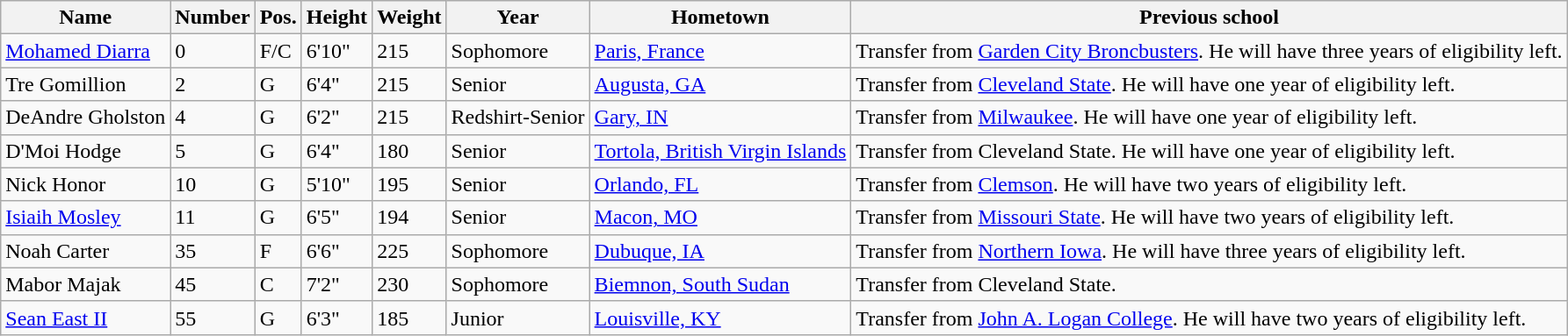<table class="wikitable sortable" border="1">
<tr>
<th>Name</th>
<th>Number</th>
<th>Pos.</th>
<th>Height</th>
<th>Weight</th>
<th>Year</th>
<th>Hometown</th>
<th class="unsortable">Previous school</th>
</tr>
<tr>
<td><a href='#'>Mohamed Diarra</a></td>
<td>0</td>
<td>F/C</td>
<td>6'10"</td>
<td>215</td>
<td>Sophomore</td>
<td><a href='#'>Paris, France</a></td>
<td>Transfer from <a href='#'>Garden City Broncbusters</a>. He will have three years of eligibility left.</td>
</tr>
<tr>
<td>Tre Gomillion</td>
<td>2</td>
<td>G</td>
<td>6'4"</td>
<td>215</td>
<td>Senior</td>
<td><a href='#'>Augusta, GA</a></td>
<td>Transfer from <a href='#'>Cleveland State</a>. He will have one year of eligibility left.</td>
</tr>
<tr>
<td>DeAndre Gholston</td>
<td>4</td>
<td>G</td>
<td>6'2"</td>
<td>215</td>
<td>Redshirt-Senior</td>
<td><a href='#'>Gary, IN</a></td>
<td>Transfer from <a href='#'>Milwaukee</a>. He will have one year of eligibility left.</td>
</tr>
<tr>
<td>D'Moi Hodge</td>
<td>5</td>
<td>G</td>
<td>6'4"</td>
<td>180</td>
<td>Senior</td>
<td><a href='#'>Tortola, British Virgin Islands</a></td>
<td>Transfer from Cleveland State. He will have one year of eligibility left.</td>
</tr>
<tr>
<td>Nick Honor</td>
<td>10</td>
<td>G</td>
<td>5'10"</td>
<td>195</td>
<td>Senior</td>
<td><a href='#'>Orlando, FL</a></td>
<td>Transfer from <a href='#'>Clemson</a>. He will have two years of eligibility left.</td>
</tr>
<tr>
<td><a href='#'>Isiaih Mosley</a></td>
<td>11</td>
<td>G</td>
<td>6'5"</td>
<td>194</td>
<td>Senior</td>
<td><a href='#'>Macon, MO</a></td>
<td>Transfer from <a href='#'>Missouri State</a>. He will have two years of eligibility left.</td>
</tr>
<tr>
<td>Noah Carter</td>
<td>35</td>
<td>F</td>
<td>6'6"</td>
<td>225</td>
<td>Sophomore</td>
<td><a href='#'>Dubuque, IA</a></td>
<td>Transfer from <a href='#'>Northern Iowa</a>. He will have three years of eligibility left.</td>
</tr>
<tr>
<td>Mabor Majak</td>
<td>45</td>
<td>C</td>
<td>7'2"</td>
<td>230</td>
<td>Sophomore</td>
<td><a href='#'> Biemnon, South Sudan</a></td>
<td>Transfer from Cleveland State.</td>
</tr>
<tr>
<td><a href='#'>Sean East II</a></td>
<td>55</td>
<td>G</td>
<td>6'3"</td>
<td>185</td>
<td>Junior</td>
<td><a href='#'>Louisville, KY</a></td>
<td>Transfer from <a href='#'>John A. Logan College</a>. He will have two years of eligibility left.</td>
</tr>
</table>
